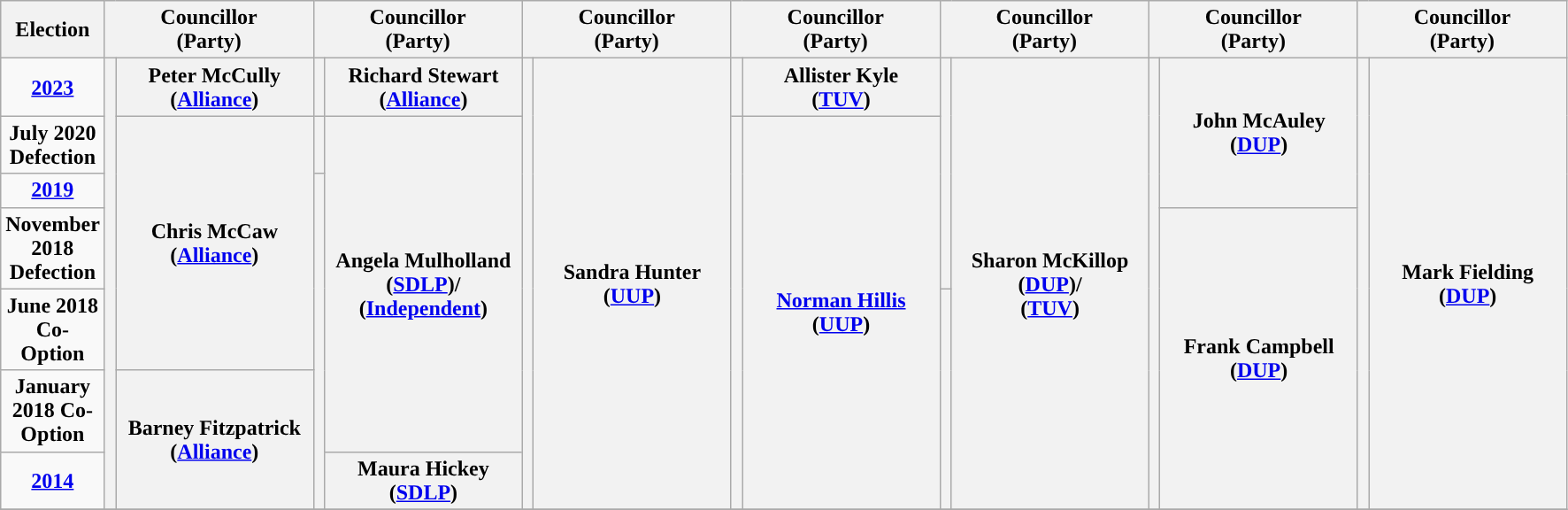<table class="wikitable" style="text-align:center">
<tr>
<th scope="col" width="50">Election</th>
<th scope="col" width="150" colspan = "2">Councillor<br> (Party)</th>
<th scope="col" width="150" colspan = "2">Councillor<br> (Party)</th>
<th scope="col" width="150" colspan = "2">Councillor<br> (Party)</th>
<th scope="col" width="150" colspan = "2">Councillor<br> (Party)</th>
<th scope="col" width="150" colspan = "2">Councillor<br> (Party)</th>
<th scope="col" width="150" colspan = "2">Councillor<br> (Party)</th>
<th scope="col" width="150" colspan = "2">Councillor<br> (Party)</th>
</tr>
<tr>
<td><strong><a href='#'>2023</a></strong></td>
<th rowspan="7" width="1" style="background-color: "></th>
<th rowspan = "1">Peter McCully <br> (<a href='#'>Alliance</a>)</th>
<th rowspan="1" width="1" style="background-color: "></th>
<th rowspan = "1">Richard Stewart <br> (<a href='#'>Alliance</a>)</th>
<th rowspan="7" width="1" style="background-color: "></th>
<th rowspan = "7">Sandra Hunter <br> (<a href='#'>UUP</a>)</th>
<th rowspan="1" width="1" style="background-color: "></th>
<th rowspan = "1">Allister Kyle <br> (<a href='#'>TUV</a>)</th>
<th rowspan="4" width="1" style="background-color: "></th>
<th rowspan = "7">Sharon McKillop <br> (<a href='#'>DUP</a>)/ <br> (<a href='#'>TUV</a>)</th>
<th rowspan="7" width="1" style="background-color: "></th>
<th rowspan = "3">John McAuley <br> (<a href='#'>DUP</a>)</th>
<th rowspan="7" width="1" style="background-color: "></th>
<th rowspan = "7">Mark Fielding <br> (<a href='#'>DUP</a>)</th>
</tr>
<tr>
<td><strong>July 2020 Defection</strong></td>
<th rowspan = "4">Chris McCaw <br> (<a href='#'>Alliance</a>)</th>
<th rowspan="1" width="1" style="background-color: "></th>
<th rowspan = "5">Angela Mulholland <br> (<a href='#'>SDLP</a>)/ <br> (<a href='#'>Independent</a>)</th>
<th rowspan="6" width="1" style="background-color: "></th>
<th rowspan = "6"><a href='#'>Norman Hillis</a> <br> (<a href='#'>UUP</a>)</th>
</tr>
<tr>
<td><strong><a href='#'>2019</a></strong></td>
<th rowspan="5" width="1" style="background-color: "></th>
</tr>
<tr>
<td><strong>November 2018 Defection</strong></td>
<th rowspan = "4">Frank Campbell <br> (<a href='#'>DUP</a>)</th>
</tr>
<tr>
<td><strong>June 2018 Co-Option</strong></td>
<th rowspan="3" width="1" style="background-color: "></th>
</tr>
<tr>
<td><strong>January 2018 Co-Option</strong></td>
<th rowspan = "2">Barney Fitzpatrick <br> (<a href='#'>Alliance</a>)</th>
</tr>
<tr>
<td><strong><a href='#'>2014</a></strong></td>
<th rowspan = "1">Maura Hickey <br> (<a href='#'>SDLP</a>)</th>
</tr>
<tr>
</tr>
</table>
